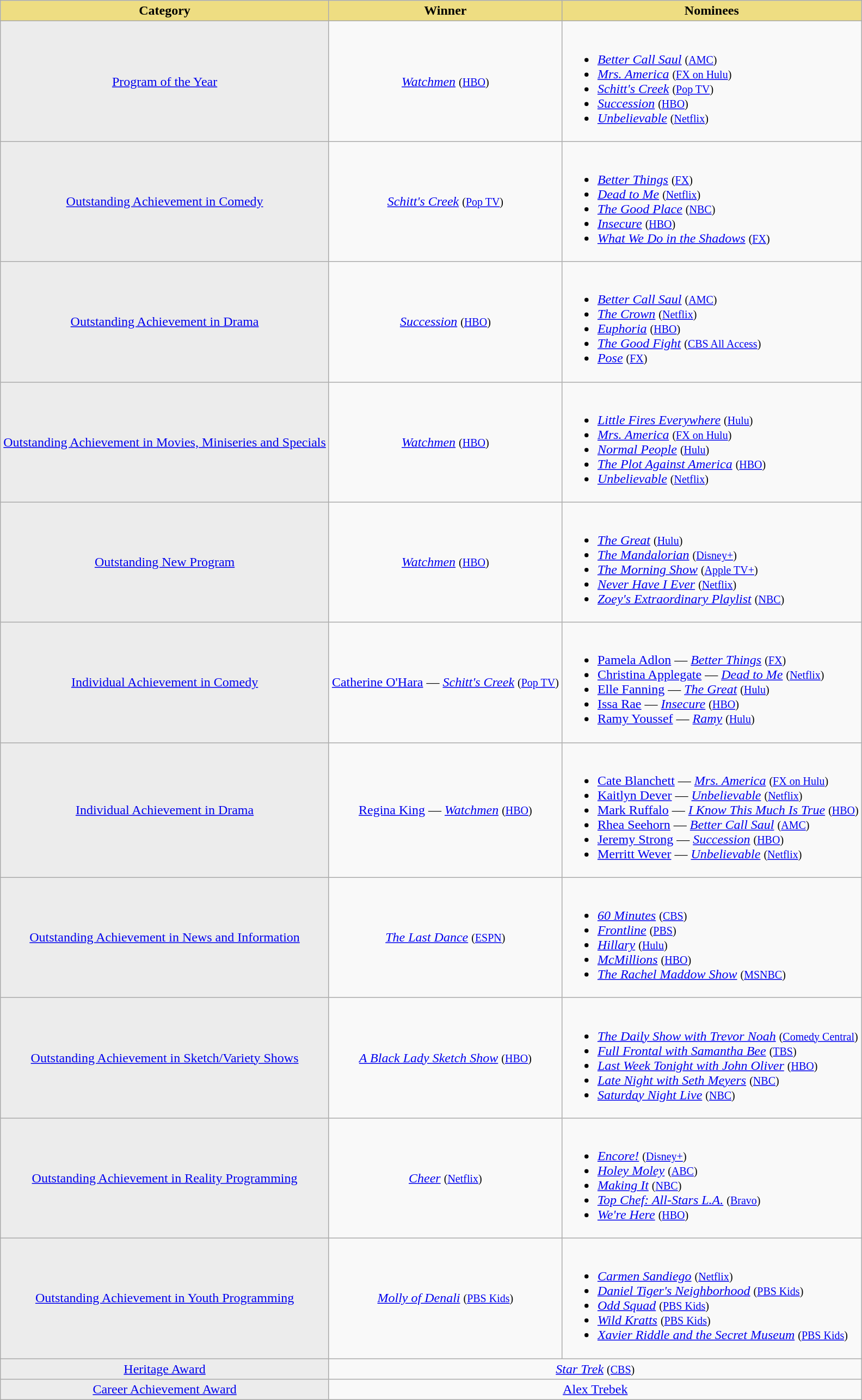<table class="wikitable">
<tr>
<th style="background:#EEDD82;">Category</th>
<th style="background:#EEDD82;">Winner</th>
<th style="background:#EEDD82;">Nominees</th>
</tr>
<tr>
<td style="background: #ececec; color: grey; vertical-align: middle; text-align: center;" class="table-na"><a href='#'>Program of the Year</a></td>
<td style="text-align: center;"><em><a href='#'>Watchmen</a></em> <small>(<a href='#'>HBO</a>)</small></td>
<td><br><ul><li><em><a href='#'>Better Call Saul</a></em> <small>(<a href='#'>AMC</a>)</small></li><li><em><a href='#'>Mrs. America</a></em> <small>(<a href='#'>FX on Hulu</a>)</small></li><li><em><a href='#'>Schitt's Creek</a></em> <small>(<a href='#'>Pop TV</a>)</small></li><li><em><a href='#'>Succession</a></em> <small>(<a href='#'>HBO</a>)</small></li><li><em><a href='#'>Unbelievable</a></em> <small>(<a href='#'>Netflix</a>)</small></li></ul></td>
</tr>
<tr>
<td style="background: #ececec; color: grey; vertical-align: middle; text-align: center;" class="table-na"><a href='#'>Outstanding Achievement in Comedy</a></td>
<td style="text-align: center;"><em><a href='#'>Schitt's Creek</a></em> <small>(<a href='#'>Pop TV</a>)</small></td>
<td><br><ul><li><em><a href='#'>Better Things</a></em> <small>(<a href='#'>FX</a>)</small></li><li><em><a href='#'>Dead to Me</a></em> <small>(<a href='#'>Netflix</a>)</small></li><li><em><a href='#'>The Good Place</a></em> <small>(<a href='#'>NBC</a>)</small></li><li><em><a href='#'>Insecure</a></em> <small>(<a href='#'>HBO</a>)</small></li><li><em><a href='#'>What We Do in the Shadows</a></em> <small>(<a href='#'>FX</a>)</small></li></ul></td>
</tr>
<tr>
<td style="background: #ececec; color: grey; vertical-align: middle; text-align: center;" class="table-na"><a href='#'>Outstanding Achievement in Drama</a></td>
<td style="text-align: center;"><em><a href='#'>Succession</a></em> <small>(<a href='#'>HBO</a>)</small></td>
<td><br><ul><li><em><a href='#'>Better Call Saul</a></em> <small>(<a href='#'>AMC</a>)</small></li><li><em><a href='#'>The Crown</a></em> <small>(<a href='#'>Netflix</a>)</small></li><li><em><a href='#'>Euphoria</a></em> <small>(<a href='#'>HBO</a>)</small></li><li><em><a href='#'>The Good Fight</a></em> <small>(<a href='#'>CBS All Access</a>)</small></li><li><em><a href='#'>Pose</a></em> <small>(<a href='#'>FX</a>)</small></li></ul></td>
</tr>
<tr>
<td style="background: #ececec; color: grey; vertical-align: middle; text-align: center;" class="table-na"><a href='#'>Outstanding Achievement in Movies, Miniseries and Specials</a></td>
<td style="text-align: center;"><em><a href='#'>Watchmen</a></em> <small>(<a href='#'>HBO</a>)</small></td>
<td><br><ul><li><em><a href='#'>Little Fires Everywhere</a></em> <small>(<a href='#'>Hulu</a>)</small></li><li><em><a href='#'>Mrs. America</a></em> <small>(<a href='#'>FX on Hulu</a>)</small></li><li><em><a href='#'>Normal People</a></em> <small>(<a href='#'>Hulu</a>)</small></li><li><em><a href='#'>The Plot Against America</a></em> <small>(<a href='#'>HBO</a>)</small></li><li><em><a href='#'>Unbelievable</a></em> <small>(<a href='#'>Netflix</a>)</small></li></ul></td>
</tr>
<tr>
<td style="background: #ececec; color: grey; vertical-align: middle; text-align: center;" class="table-na"><a href='#'>Outstanding New Program</a></td>
<td style="text-align: center;"><em><a href='#'>Watchmen</a></em> <small>(<a href='#'>HBO</a>)</small></td>
<td><br><ul><li><em><a href='#'>The Great</a></em> <small>(<a href='#'>Hulu</a>)</small></li><li><em><a href='#'>The Mandalorian</a></em> <small>(<a href='#'>Disney+</a>)</small></li><li><em><a href='#'>The Morning Show</a></em> <small>(<a href='#'>Apple TV+</a>)</small></li><li><em><a href='#'>Never Have I Ever</a></em> <small>(<a href='#'>Netflix</a>)</small></li><li><em><a href='#'>Zoey's Extraordinary Playlist</a></em> <small>(<a href='#'>NBC</a>)</small></li></ul></td>
</tr>
<tr>
<td style="background: #ececec; color: grey; vertical-align: middle; text-align: center;" class="table-na"><a href='#'>Individual Achievement in Comedy</a></td>
<td style="text-align: center;"><a href='#'>Catherine O'Hara</a> — <em><a href='#'>Schitt's Creek</a></em> <small>(<a href='#'>Pop TV</a>)</small></td>
<td><br><ul><li><a href='#'>Pamela Adlon</a> — <em><a href='#'>Better Things</a></em> <small>(<a href='#'>FX</a>)</small></li><li><a href='#'>Christina Applegate</a> — <em><a href='#'>Dead to Me</a></em> <small>(<a href='#'>Netflix</a>)</small></li><li><a href='#'>Elle Fanning</a> — <em><a href='#'>The Great</a></em> <small>(<a href='#'>Hulu</a>)</small></li><li><a href='#'>Issa Rae</a> — <em><a href='#'>Insecure</a></em> <small>(<a href='#'>HBO</a>)</small></li><li><a href='#'>Ramy Youssef</a> — <em><a href='#'>Ramy</a></em> <small>(<a href='#'>Hulu</a>)</small></li></ul></td>
</tr>
<tr>
<td style="background: #ececec; color: grey; vertical-align: middle; text-align: center;" class="table-na"><a href='#'>Individual Achievement in Drama</a></td>
<td style="text-align: center;"><a href='#'>Regina King</a> — <em><a href='#'>Watchmen</a></em> <small>(<a href='#'>HBO</a>)</small></td>
<td><br><ul><li><a href='#'>Cate Blanchett</a> — <em><a href='#'>Mrs. America</a></em> <small>(<a href='#'>FX on Hulu</a>)</small></li><li><a href='#'>Kaitlyn Dever</a> — <em><a href='#'>Unbelievable</a></em> <small>(<a href='#'>Netflix</a>)</small></li><li><a href='#'>Mark Ruffalo</a> — <em><a href='#'>I Know This Much Is True</a></em> <small>(<a href='#'>HBO</a>)</small></li><li><a href='#'>Rhea Seehorn</a> — <em><a href='#'>Better Call Saul</a></em> <small>(<a href='#'>AMC</a>)</small></li><li><a href='#'>Jeremy Strong</a> — <em><a href='#'>Succession</a></em> <small>(<a href='#'>HBO</a>)</small></li><li><a href='#'>Merritt Wever</a> — <em><a href='#'>Unbelievable</a></em> <small>(<a href='#'>Netflix</a>)</small></li></ul></td>
</tr>
<tr>
<td style="background: #ececec; color: grey; vertical-align: middle; text-align: center;" class="table-na"><a href='#'>Outstanding Achievement in News and Information</a></td>
<td style="text-align: center;"><em><a href='#'>The Last Dance</a></em> <small>(<a href='#'>ESPN</a>)</small></td>
<td><br><ul><li><em><a href='#'>60 Minutes</a></em> <small>(<a href='#'>CBS</a>)</small></li><li><em><a href='#'>Frontline</a></em> <small>(<a href='#'>PBS</a>)</small></li><li><em><a href='#'>Hillary</a></em> <small>(<a href='#'>Hulu</a>)</small></li><li><em><a href='#'>McMillions</a></em> <small>(<a href='#'>HBO</a>)</small></li><li><em><a href='#'>The Rachel Maddow Show</a></em> <small>(<a href='#'>MSNBC</a>)</small></li></ul></td>
</tr>
<tr>
<td style="background: #ececec; color: grey; vertical-align: middle; text-align: center;" class="table-na"><a href='#'>Outstanding Achievement in Sketch/Variety Shows</a></td>
<td style="text-align: center;"><em><a href='#'>A Black Lady Sketch Show</a></em> <small>(<a href='#'>HBO</a>)</small></td>
<td><br><ul><li><em><a href='#'>The Daily Show with Trevor Noah</a></em> <small>(<a href='#'>Comedy Central</a>)</small></li><li><em><a href='#'>Full Frontal with Samantha Bee</a></em> <small>(<a href='#'>TBS</a>)</small></li><li><em><a href='#'>Last Week Tonight with John Oliver</a></em> <small>(<a href='#'>HBO</a>)</small></li><li><em><a href='#'>Late Night with Seth Meyers</a></em> <small>(<a href='#'>NBC</a>)</small></li><li><em><a href='#'>Saturday Night Live</a></em> <small>(<a href='#'>NBC</a>)</small></li></ul></td>
</tr>
<tr>
<td style="background: #ececec; color: grey; vertical-align: middle; text-align: center;" class="table-na"><a href='#'>Outstanding Achievement in Reality Programming</a></td>
<td style="text-align: center;"><em><a href='#'>Cheer</a></em> <small>(<a href='#'>Netflix</a>)</small></td>
<td><br><ul><li><em><a href='#'>Encore!</a></em> <small>(<a href='#'>Disney+</a>)</small></li><li><em><a href='#'>Holey Moley</a></em> <small>(<a href='#'>ABC</a>)</small></li><li><em><a href='#'>Making It</a></em> <small>(<a href='#'>NBC</a>)</small></li><li><em><a href='#'>Top Chef: All-Stars L.A.</a></em> <small>(<a href='#'>Bravo</a>)</small></li><li><em><a href='#'>We're Here</a></em> <small>(<a href='#'>HBO</a>)</small></li></ul></td>
</tr>
<tr>
<td style="background: #ececec; color: grey; vertical-align: middle; text-align: center;" class="table-na"><a href='#'>Outstanding Achievement in Youth Programming</a></td>
<td style="text-align: center;"><em><a href='#'>Molly of Denali</a></em> <small>(<a href='#'>PBS Kids</a>)</small></td>
<td><br><ul><li><em><a href='#'>Carmen Sandiego</a></em> <small>(<a href='#'>Netflix</a>)</small></li><li><em><a href='#'>Daniel Tiger's Neighborhood</a></em> <small>(<a href='#'>PBS Kids</a>)</small></li><li><em><a href='#'>Odd Squad</a></em> <small>(<a href='#'>PBS Kids</a>)</small></li><li><em><a href='#'>Wild Kratts</a></em> <small>(<a href='#'>PBS Kids</a>)</small></li><li><em><a href='#'>Xavier Riddle and the Secret Museum</a></em> <small>(<a href='#'>PBS Kids</a>)</small></li></ul></td>
</tr>
<tr>
<td style="background: #ececec; color: grey; vertical-align: middle; text-align: center;" class="table-na"><a href='#'>Heritage Award</a></td>
<td colspan = "2" style="text-align: center;"><em><a href='#'>Star Trek</a></em> <small>(<a href='#'>CBS</a>)</small></td>
</tr>
<tr>
<td style="background: #ececec; color: grey; vertical-align: middle; text-align: center;" class="table-na"><a href='#'>Career Achievement Award</a></td>
<td colspan = "2" style="text-align: center;"><a href='#'>Alex Trebek</a></td>
</tr>
</table>
